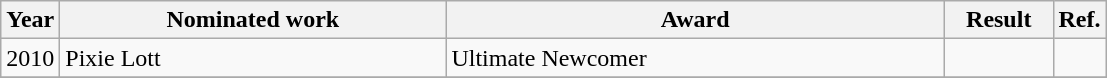<table class="wikitable">
<tr>
<th>Year</th>
<th width="250">Nominated work</th>
<th width="325">Award</th>
<th width="65">Result</th>
<th>Ref.</th>
</tr>
<tr>
<td align="center">2010</td>
<td>Pixie Lott</td>
<td>Ultimate Newcomer</td>
<td></td>
<td align="center"></td>
</tr>
<tr>
</tr>
</table>
